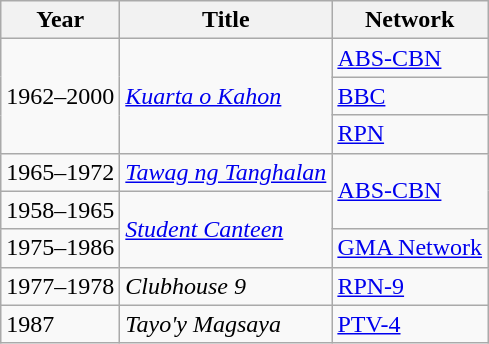<table class="wikitable">
<tr>
<th>Year</th>
<th>Title</th>
<th>Network</th>
</tr>
<tr>
<td rowspan="3">1962–2000</td>
<td rowspan="3"><em><a href='#'>Kuarta o Kahon</a></em></td>
<td><a href='#'>ABS-CBN</a></td>
</tr>
<tr>
<td><a href='#'>BBC</a></td>
</tr>
<tr>
<td><a href='#'>RPN</a></td>
</tr>
<tr>
<td>1965–1972</td>
<td><em><a href='#'>Tawag ng Tanghalan</a></em></td>
<td rowspan="2"><a href='#'>ABS-CBN</a></td>
</tr>
<tr>
<td>1958–1965</td>
<td rowspan="2"><em><a href='#'>Student Canteen</a></em></td>
</tr>
<tr>
<td>1975–1986</td>
<td><a href='#'>GMA Network</a></td>
</tr>
<tr>
<td>1977–1978</td>
<td><em>Clubhouse 9</em></td>
<td><a href='#'>RPN-9</a></td>
</tr>
<tr>
<td>1987</td>
<td><em>Tayo'y Magsaya</em></td>
<td><a href='#'>PTV-4</a></td>
</tr>
</table>
